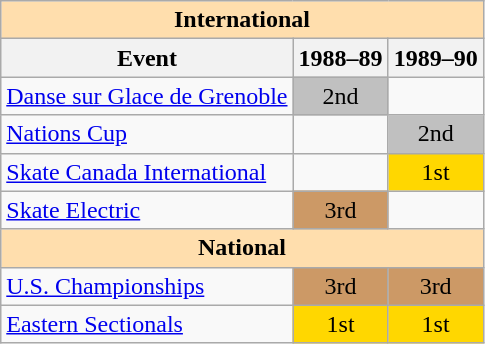<table class="wikitable" style="text-align:center">
<tr>
<th style="background-color: #ffdead; " colspan=3 align=center>International</th>
</tr>
<tr>
<th>Event</th>
<th>1988–89</th>
<th>1989–90</th>
</tr>
<tr>
<td align=left><a href='#'>Danse sur Glace de Grenoble</a></td>
<td bgcolor=silver>2nd</td>
<td></td>
</tr>
<tr>
<td align=left><a href='#'>Nations Cup</a></td>
<td></td>
<td bgcolor=silver>2nd</td>
</tr>
<tr>
<td align=left><a href='#'>Skate Canada International</a></td>
<td></td>
<td bgcolor=gold>1st</td>
</tr>
<tr>
<td align=left><a href='#'>Skate Electric</a></td>
<td bgcolor=cc9966>3rd</td>
<td></td>
</tr>
<tr>
<th style="background-color: #ffdead; " colspan=3 align=center>National</th>
</tr>
<tr>
<td align=left><a href='#'>U.S. Championships</a></td>
<td bgcolor=cc9966>3rd</td>
<td bgcolor=cc9966>3rd</td>
</tr>
<tr>
<td align=left><a href='#'>Eastern Sectionals</a></td>
<td bgcolor=gold>1st</td>
<td bgcolor=gold>1st</td>
</tr>
</table>
